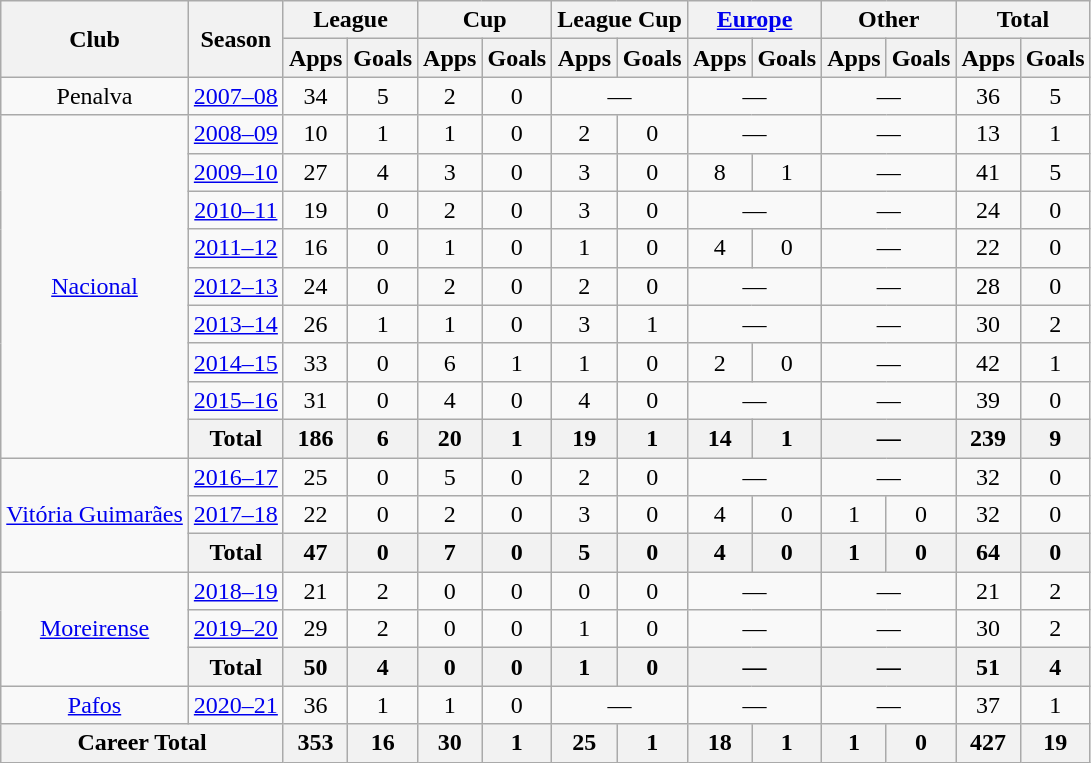<table class="wikitable" style="text-align:center;">
<tr>
<th rowspan="2">Club</th>
<th rowspan="2">Season</th>
<th colspan="2">League</th>
<th colspan="2">Cup</th>
<th colspan="2">League Cup</th>
<th colspan="2"><a href='#'>Europe</a></th>
<th colspan="2">Other</th>
<th colspan="2">Total</th>
</tr>
<tr>
<th>Apps</th>
<th>Goals</th>
<th>Apps</th>
<th>Goals</th>
<th>Apps</th>
<th>Goals</th>
<th>Apps</th>
<th>Goals</th>
<th>Apps</th>
<th>Goals</th>
<th>Apps</th>
<th>Goals</th>
</tr>
<tr>
<td rowspan="1">Penalva</td>
<td><a href='#'>2007–08</a></td>
<td>34</td>
<td>5</td>
<td>2</td>
<td>0</td>
<td colspan="2">—</td>
<td colspan="2">—</td>
<td colspan="2">—</td>
<td>36</td>
<td>5</td>
</tr>
<tr>
<td rowspan="9"><a href='#'>Nacional</a></td>
<td><a href='#'>2008–09</a></td>
<td>10</td>
<td>1</td>
<td>1</td>
<td>0</td>
<td>2</td>
<td>0</td>
<td colspan="2">—</td>
<td colspan="2">—</td>
<td>13</td>
<td>1</td>
</tr>
<tr>
<td><a href='#'>2009–10</a></td>
<td>27</td>
<td>4</td>
<td>3</td>
<td>0</td>
<td>3</td>
<td>0</td>
<td>8</td>
<td>1</td>
<td colspan="2">—</td>
<td>41</td>
<td>5</td>
</tr>
<tr>
<td><a href='#'>2010–11</a></td>
<td>19</td>
<td>0</td>
<td>2</td>
<td>0</td>
<td>3</td>
<td>0</td>
<td colspan="2">—</td>
<td colspan="2">—</td>
<td>24</td>
<td>0</td>
</tr>
<tr>
<td><a href='#'>2011–12</a></td>
<td>16</td>
<td>0</td>
<td>1</td>
<td>0</td>
<td>1</td>
<td>0</td>
<td>4</td>
<td>0</td>
<td colspan="2">—</td>
<td>22</td>
<td>0</td>
</tr>
<tr>
<td><a href='#'>2012–13</a></td>
<td>24</td>
<td>0</td>
<td>2</td>
<td>0</td>
<td>2</td>
<td>0</td>
<td colspan="2">—</td>
<td colspan="2">—</td>
<td>28</td>
<td>0</td>
</tr>
<tr>
<td><a href='#'>2013–14</a></td>
<td>26</td>
<td>1</td>
<td>1</td>
<td>0</td>
<td>3</td>
<td>1</td>
<td colspan="2">—</td>
<td colspan="2">—</td>
<td>30</td>
<td>2</td>
</tr>
<tr>
<td><a href='#'>2014–15</a></td>
<td>33</td>
<td>0</td>
<td>6</td>
<td>1</td>
<td>1</td>
<td>0</td>
<td>2</td>
<td>0</td>
<td colspan="2">—</td>
<td>42</td>
<td>1</td>
</tr>
<tr>
<td><a href='#'>2015–16</a></td>
<td>31</td>
<td>0</td>
<td>4</td>
<td>0</td>
<td>4</td>
<td>0</td>
<td colspan="2">—</td>
<td colspan="2">—</td>
<td>39</td>
<td>0</td>
</tr>
<tr>
<th>Total</th>
<th>186</th>
<th>6</th>
<th>20</th>
<th>1</th>
<th>19</th>
<th>1</th>
<th>14</th>
<th>1</th>
<th colspan="2">—</th>
<th>239</th>
<th>9</th>
</tr>
<tr>
<td rowspan="3"><a href='#'>Vitória Guimarães</a></td>
<td><a href='#'>2016–17</a></td>
<td>25</td>
<td>0</td>
<td>5</td>
<td>0</td>
<td>2</td>
<td>0</td>
<td colspan="2">—</td>
<td colspan="2">—</td>
<td>32</td>
<td>0</td>
</tr>
<tr>
<td><a href='#'>2017–18</a></td>
<td>22</td>
<td>0</td>
<td>2</td>
<td>0</td>
<td>3</td>
<td>0</td>
<td>4</td>
<td>0</td>
<td>1</td>
<td>0</td>
<td>32</td>
<td>0</td>
</tr>
<tr>
<th>Total</th>
<th>47</th>
<th>0</th>
<th>7</th>
<th>0</th>
<th>5</th>
<th>0</th>
<th>4</th>
<th>0</th>
<th>1</th>
<th>0</th>
<th>64</th>
<th>0</th>
</tr>
<tr>
<td rowspan="3"><a href='#'>Moreirense</a></td>
<td><a href='#'>2018–19</a></td>
<td>21</td>
<td>2</td>
<td>0</td>
<td>0</td>
<td>0</td>
<td>0</td>
<td colspan="2">—</td>
<td colspan="2">—</td>
<td>21</td>
<td>2</td>
</tr>
<tr>
<td><a href='#'>2019–20</a></td>
<td>29</td>
<td>2</td>
<td>0</td>
<td>0</td>
<td>1</td>
<td>0</td>
<td colspan="2">—</td>
<td colspan="2">—</td>
<td>30</td>
<td>2</td>
</tr>
<tr>
<th>Total</th>
<th>50</th>
<th>4</th>
<th>0</th>
<th>0</th>
<th>1</th>
<th>0</th>
<th colspan="2">—</th>
<th colspan="2">—</th>
<th>51</th>
<th>4</th>
</tr>
<tr>
<td><a href='#'>Pafos</a></td>
<td><a href='#'>2020–21</a></td>
<td>36</td>
<td>1</td>
<td>1</td>
<td>0</td>
<td colspan="2">—</td>
<td colspan="2">—</td>
<td colspan="2">—</td>
<td>37</td>
<td>1</td>
</tr>
<tr>
<th colspan="2">Career Total</th>
<th>353</th>
<th>16</th>
<th>30</th>
<th>1</th>
<th>25</th>
<th>1</th>
<th>18</th>
<th>1</th>
<th>1</th>
<th>0</th>
<th>427</th>
<th>19</th>
</tr>
</table>
